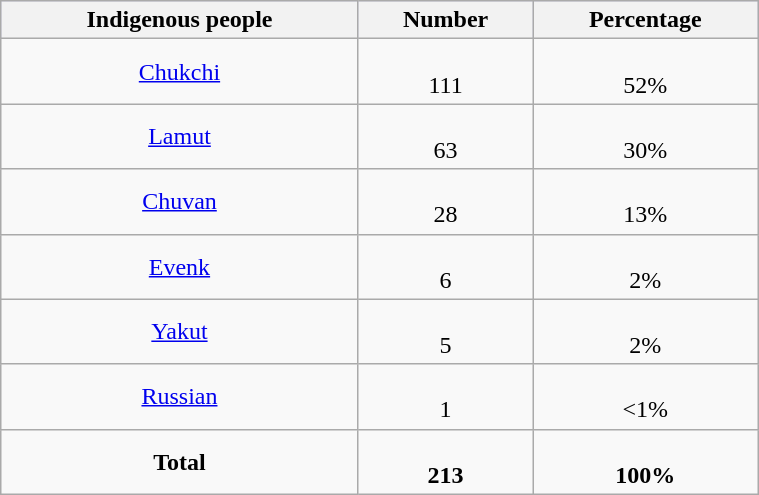<table class="wikitable" style="width:40%" align="center">
<tr bgcolor="#CCCCFF" align="center">
<th>Indigenous people</th>
<th>Number</th>
<th>Percentage</th>
</tr>
<tr style="text-align:center;">
<td><a href='#'>Chukchi</a><br></td>
<td><br>111</td>
<td><br>52%</td>
</tr>
<tr style="text-align:center;">
<td><a href='#'>Lamut</a><br></td>
<td><br>63</td>
<td><br>30%</td>
</tr>
<tr style="text-align:center;">
<td><a href='#'>Chuvan</a></td>
<td><br>28</td>
<td><br>13%</td>
</tr>
<tr style="text-align:center;">
<td><a href='#'>Evenk</a></td>
<td><br>6</td>
<td><br>2%</td>
</tr>
<tr style="text-align:center;">
<td><a href='#'>Yakut</a></td>
<td><br>5</td>
<td><br>2%</td>
</tr>
<tr style="text-align:center;">
<td><a href='#'>Russian</a></td>
<td><br>1</td>
<td><br><1%</td>
</tr>
<tr style="text-align:center;">
<td><strong>Total</strong></td>
<td><br><strong>213</strong></td>
<td><br><strong>100%</strong></td>
</tr>
</table>
